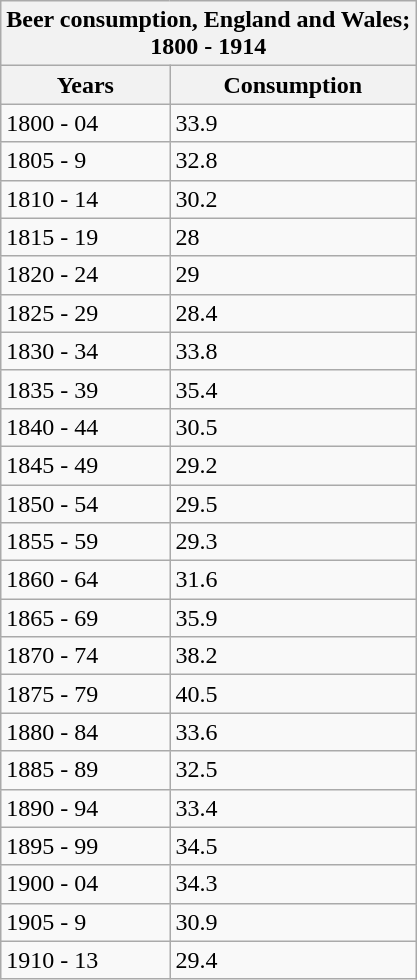<table class="wikitable mw-collapsible">
<tr>
<th colspan="2">Beer consumption, England and Wales;<br>1800 - 1914</th>
</tr>
<tr>
<th>Years</th>
<th>Consumption</th>
</tr>
<tr>
<td>1800 - 04</td>
<td>33.9</td>
</tr>
<tr>
<td>1805 - 9</td>
<td>32.8</td>
</tr>
<tr>
<td>1810 - 14</td>
<td>30.2</td>
</tr>
<tr>
<td>1815 - 19</td>
<td>28</td>
</tr>
<tr>
<td>1820 - 24</td>
<td>29</td>
</tr>
<tr>
<td>1825 - 29</td>
<td>28.4</td>
</tr>
<tr>
<td>1830 - 34</td>
<td>33.8</td>
</tr>
<tr>
<td>1835 - 39</td>
<td>35.4</td>
</tr>
<tr>
<td>1840 - 44</td>
<td>30.5</td>
</tr>
<tr>
<td>1845 - 49</td>
<td>29.2</td>
</tr>
<tr>
<td>1850 - 54</td>
<td>29.5</td>
</tr>
<tr>
<td>1855 - 59</td>
<td>29.3</td>
</tr>
<tr>
<td>1860 - 64</td>
<td>31.6</td>
</tr>
<tr>
<td>1865 - 69</td>
<td>35.9</td>
</tr>
<tr>
<td>1870 - 74</td>
<td>38.2</td>
</tr>
<tr>
<td>1875 - 79</td>
<td>40.5</td>
</tr>
<tr>
<td>1880 - 84</td>
<td>33.6</td>
</tr>
<tr>
<td>1885 - 89</td>
<td>32.5</td>
</tr>
<tr>
<td>1890 - 94</td>
<td>33.4</td>
</tr>
<tr>
<td>1895 - 99</td>
<td>34.5</td>
</tr>
<tr>
<td>1900 - 04</td>
<td>34.3</td>
</tr>
<tr>
<td>1905 - 9</td>
<td>30.9</td>
</tr>
<tr>
<td>1910 - 13</td>
<td>29.4</td>
</tr>
</table>
